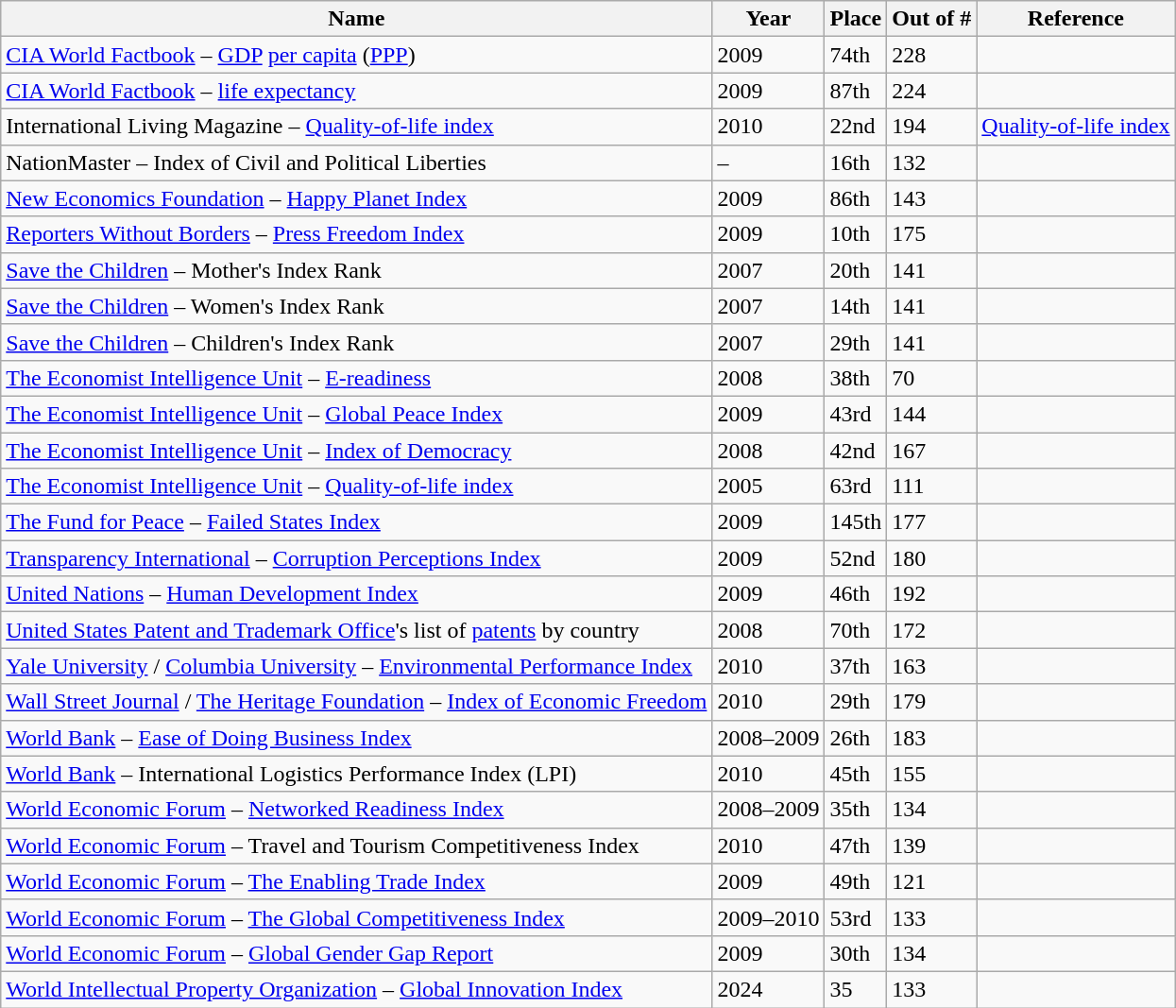<table class="wikitable" style="text-align:left">
<tr>
<th>Name</th>
<th>Year</th>
<th>Place</th>
<th>Out of #</th>
<th>Reference</th>
</tr>
<tr>
<td><a href='#'>CIA World Factbook</a> – <a href='#'>GDP</a> <a href='#'>per capita</a> (<a href='#'>PPP</a>)</td>
<td>2009</td>
<td>74th</td>
<td>228</td>
<td></td>
</tr>
<tr>
<td><a href='#'>CIA World Factbook</a> – <a href='#'>life expectancy</a></td>
<td>2009</td>
<td>87th</td>
<td>224</td>
<td></td>
</tr>
<tr>
<td>International Living Magazine – <a href='#'>Quality-of-life index</a></td>
<td>2010</td>
<td>22nd</td>
<td>194</td>
<td><a href='#'>Quality-of-life index</a></td>
</tr>
<tr>
<td>NationMaster – Index of Civil and Political Liberties</td>
<td>–</td>
<td>16th</td>
<td>132</td>
<td></td>
</tr>
<tr>
<td><a href='#'>New Economics Foundation</a> – <a href='#'>Happy Planet Index</a></td>
<td>2009</td>
<td>86th</td>
<td>143</td>
<td></td>
</tr>
<tr>
<td><a href='#'>Reporters Without Borders</a> – <a href='#'>Press Freedom Index</a></td>
<td>2009</td>
<td>10th</td>
<td>175</td>
<td></td>
</tr>
<tr>
<td><a href='#'>Save the Children</a> – Mother's Index Rank</td>
<td>2007</td>
<td>20th</td>
<td>141</td>
<td> </td>
</tr>
<tr>
<td><a href='#'>Save the Children</a> – Women's Index Rank</td>
<td>2007</td>
<td>14th</td>
<td>141</td>
<td> </td>
</tr>
<tr>
<td><a href='#'>Save the Children</a> – Children's Index Rank</td>
<td>2007</td>
<td>29th</td>
<td>141</td>
<td> </td>
</tr>
<tr>
<td><a href='#'>The Economist Intelligence Unit</a> – <a href='#'>E-readiness</a></td>
<td>2008</td>
<td>38th</td>
<td>70</td>
<td></td>
</tr>
<tr>
<td><a href='#'>The Economist Intelligence Unit</a> – <a href='#'>Global Peace Index</a></td>
<td>2009</td>
<td>43rd</td>
<td>144</td>
<td></td>
</tr>
<tr>
<td><a href='#'>The Economist Intelligence Unit</a> – <a href='#'>Index of Democracy</a></td>
<td>2008</td>
<td>42nd</td>
<td>167</td>
<td></td>
</tr>
<tr>
<td><a href='#'>The Economist Intelligence Unit</a> – <a href='#'>Quality-of-life index</a></td>
<td>2005</td>
<td>63rd</td>
<td>111</td>
<td></td>
</tr>
<tr>
<td><a href='#'>The Fund for Peace</a> – <a href='#'>Failed States Index</a></td>
<td>2009</td>
<td>145th</td>
<td>177</td>
<td></td>
</tr>
<tr>
<td><a href='#'>Transparency International</a> – <a href='#'>Corruption Perceptions Index</a></td>
<td>2009</td>
<td>52nd</td>
<td>180</td>
<td></td>
</tr>
<tr>
<td><a href='#'>United Nations</a> – <a href='#'>Human Development Index</a></td>
<td>2009</td>
<td>46th</td>
<td>192</td>
<td></td>
</tr>
<tr>
<td><a href='#'>United States Patent and Trademark Office</a>'s list of <a href='#'>patents</a> by country</td>
<td>2008</td>
<td>70th</td>
<td>172</td>
<td></td>
</tr>
<tr>
<td><a href='#'>Yale University</a> / <a href='#'>Columbia University</a> – <a href='#'>Environmental Performance Index</a></td>
<td>2010</td>
<td>37th</td>
<td>163</td>
<td></td>
</tr>
<tr>
<td><a href='#'>Wall Street Journal</a> / <a href='#'>The Heritage Foundation</a> – <a href='#'>Index of Economic Freedom</a></td>
<td>2010</td>
<td>29th</td>
<td>179</td>
<td></td>
</tr>
<tr>
<td><a href='#'>World Bank</a> – <a href='#'>Ease of Doing Business Index</a></td>
<td>2008–2009</td>
<td>26th</td>
<td>183</td>
<td></td>
</tr>
<tr>
<td><a href='#'>World Bank</a> – International Logistics Performance Index (LPI)</td>
<td>2010</td>
<td>45th</td>
<td>155</td>
<td></td>
</tr>
<tr>
<td><a href='#'>World Economic Forum</a> – <a href='#'>Networked Readiness Index</a></td>
<td>2008–2009</td>
<td>35th</td>
<td>134</td>
<td></td>
</tr>
<tr>
<td><a href='#'>World Economic Forum</a> – Travel and Tourism Competitiveness Index</td>
<td>2010</td>
<td>47th</td>
<td>139</td>
<td></td>
</tr>
<tr>
<td><a href='#'>World Economic Forum</a> – <a href='#'>The Enabling Trade Index</a></td>
<td>2009</td>
<td>49th</td>
<td>121</td>
<td></td>
</tr>
<tr>
<td><a href='#'>World Economic Forum</a> – <a href='#'>The Global Competitiveness Index</a></td>
<td>2009–2010</td>
<td>53rd</td>
<td>133</td>
<td></td>
</tr>
<tr>
<td><a href='#'>World Economic Forum</a> – <a href='#'>Global Gender Gap Report</a></td>
<td>2009</td>
<td>30th</td>
<td>134</td>
<td></td>
</tr>
<tr>
<td><a href='#'>World Intellectual Property Organization</a> – <a href='#'>Global Innovation Index</a></td>
<td>2024</td>
<td>35</td>
<td>133</td>
<td></td>
</tr>
</table>
